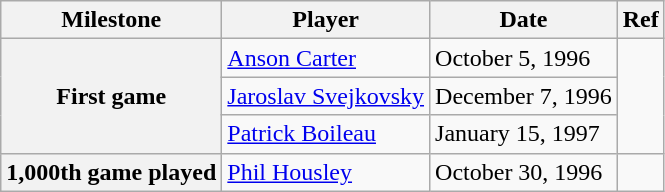<table class="wikitable">
<tr>
<th scope="col">Milestone</th>
<th scope="col">Player</th>
<th scope="col">Date</th>
<th scope="col">Ref</th>
</tr>
<tr>
<th rowspan=3>First game</th>
<td><a href='#'>Anson Carter</a></td>
<td>October 5, 1996</td>
<td rowspan=3></td>
</tr>
<tr>
<td><a href='#'>Jaroslav Svejkovsky</a></td>
<td>December 7, 1996</td>
</tr>
<tr>
<td><a href='#'>Patrick Boileau</a></td>
<td>January 15, 1997</td>
</tr>
<tr>
<th>1,000th game played</th>
<td><a href='#'>Phil Housley</a></td>
<td>October 30, 1996</td>
<td></td>
</tr>
</table>
